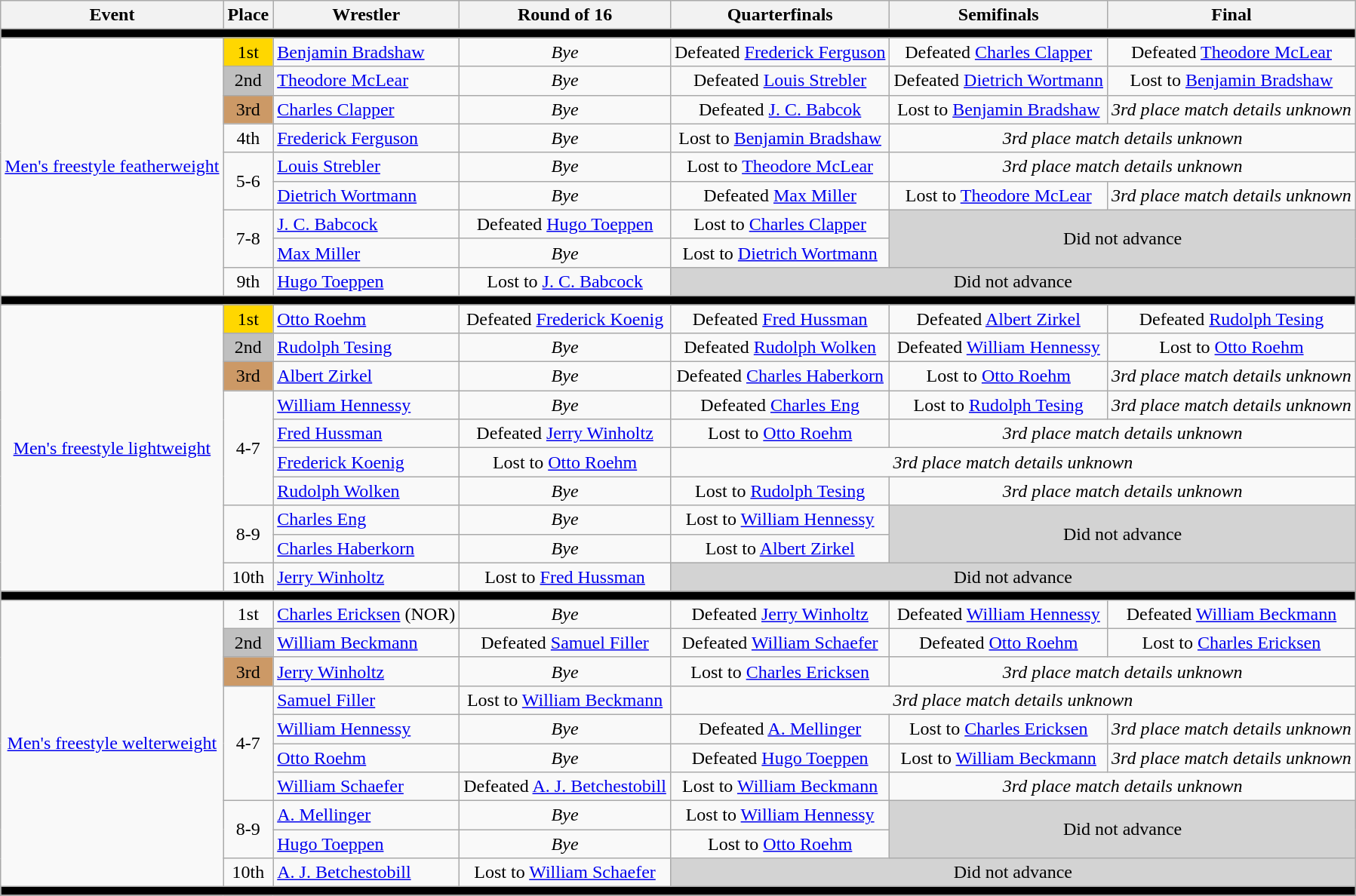<table class=wikitable style="text-align:center">
<tr>
<th>Event</th>
<th>Place</th>
<th>Wrestler</th>
<th>Round of 16</th>
<th>Quarterfinals</th>
<th>Semifinals</th>
<th>Final</th>
</tr>
<tr bgcolor=black>
<td colspan=7></td>
</tr>
<tr>
<td rowspan=9><a href='#'>Men's freestyle featherweight</a></td>
<td bgcolor=gold>1st</td>
<td align=left><a href='#'>Benjamin Bradshaw</a></td>
<td><em>Bye</em></td>
<td>Defeated <a href='#'>Frederick Ferguson</a></td>
<td>Defeated <a href='#'>Charles Clapper</a></td>
<td>Defeated <a href='#'>Theodore McLear</a></td>
</tr>
<tr>
<td bgcolor=silver>2nd</td>
<td align=left><a href='#'>Theodore McLear</a></td>
<td><em>Bye</em></td>
<td>Defeated <a href='#'>Louis Strebler</a></td>
<td>Defeated <a href='#'>Dietrich Wortmann</a></td>
<td>Lost to <a href='#'>Benjamin Bradshaw</a></td>
</tr>
<tr>
<td bgcolor=cc9966>3rd</td>
<td align=left><a href='#'>Charles Clapper</a></td>
<td><em>Bye</em></td>
<td>Defeated <a href='#'>J. C. Babcok</a></td>
<td>Lost to <a href='#'>Benjamin Bradshaw</a></td>
<td><em>3rd place match details unknown</em></td>
</tr>
<tr>
<td>4th</td>
<td align=left><a href='#'>Frederick Ferguson</a></td>
<td><em>Bye</em></td>
<td>Lost to <a href='#'>Benjamin Bradshaw</a></td>
<td colspan=2><em>3rd place match details unknown</em></td>
</tr>
<tr>
<td rowspan=2>5-6</td>
<td align=left><a href='#'>Louis Strebler</a></td>
<td><em>Bye</em></td>
<td>Lost to <a href='#'>Theodore McLear</a></td>
<td colspan=2><em>3rd place match details unknown</em></td>
</tr>
<tr>
<td align=left><a href='#'>Dietrich Wortmann</a></td>
<td><em>Bye</em></td>
<td>Defeated <a href='#'>Max Miller</a></td>
<td>Lost to <a href='#'>Theodore McLear</a></td>
<td><em>3rd place match details unknown</em></td>
</tr>
<tr>
<td rowspan=2>7-8</td>
<td align=left><a href='#'>J. C. Babcock</a></td>
<td>Defeated <a href='#'>Hugo Toeppen</a></td>
<td>Lost to <a href='#'>Charles Clapper</a></td>
<td colspan=2 rowspan=2 bgcolor=lightgray>Did not advance</td>
</tr>
<tr>
<td align=left><a href='#'>Max Miller</a></td>
<td><em>Bye</em></td>
<td>Lost to <a href='#'>Dietrich Wortmann</a></td>
</tr>
<tr>
<td>9th</td>
<td align=left><a href='#'>Hugo Toeppen</a></td>
<td>Lost to <a href='#'>J. C. Babcock</a></td>
<td colspan=3 bgcolor=lightgray>Did not advance</td>
</tr>
<tr bgcolor=black>
<td colspan=7></td>
</tr>
<tr>
<td rowspan=10><a href='#'>Men's freestyle lightweight</a></td>
<td bgcolor=gold>1st</td>
<td align=left><a href='#'>Otto Roehm</a></td>
<td>Defeated <a href='#'>Frederick Koenig</a></td>
<td>Defeated <a href='#'>Fred Hussman</a></td>
<td>Defeated <a href='#'>Albert Zirkel</a></td>
<td>Defeated <a href='#'>Rudolph Tesing</a></td>
</tr>
<tr>
<td bgcolor=silver>2nd</td>
<td align=left><a href='#'>Rudolph Tesing</a></td>
<td><em>Bye</em></td>
<td>Defeated <a href='#'>Rudolph Wolken</a></td>
<td>Defeated <a href='#'>William Hennessy</a></td>
<td>Lost to <a href='#'>Otto Roehm</a></td>
</tr>
<tr>
<td bgcolor=cc9966>3rd</td>
<td align=left><a href='#'>Albert Zirkel</a></td>
<td><em>Bye</em></td>
<td>Defeated <a href='#'>Charles Haberkorn</a></td>
<td>Lost to <a href='#'>Otto Roehm</a></td>
<td><em>3rd place match details unknown</em></td>
</tr>
<tr>
<td rowspan=4>4-7</td>
<td align=left><a href='#'>William Hennessy</a></td>
<td><em>Bye</em></td>
<td>Defeated <a href='#'>Charles Eng</a></td>
<td>Lost to <a href='#'>Rudolph Tesing</a></td>
<td><em>3rd place match details unknown</em></td>
</tr>
<tr>
<td align=left><a href='#'>Fred Hussman</a></td>
<td>Defeated <a href='#'>Jerry Winholtz</a></td>
<td>Lost to <a href='#'>Otto Roehm</a></td>
<td colspan=2><em>3rd place match details unknown</em></td>
</tr>
<tr>
<td align=left><a href='#'>Frederick Koenig</a></td>
<td>Lost to <a href='#'>Otto Roehm</a></td>
<td colspan=3><em>3rd place match details unknown</em></td>
</tr>
<tr>
<td align=left><a href='#'>Rudolph Wolken</a></td>
<td><em>Bye</em></td>
<td>Lost to <a href='#'>Rudolph Tesing</a></td>
<td colspan=3><em>3rd place match details unknown</em></td>
</tr>
<tr>
<td rowspan=2>8-9</td>
<td align=left><a href='#'>Charles Eng</a></td>
<td><em>Bye</em></td>
<td>Lost to <a href='#'>William Hennessy</a></td>
<td colspan=2 rowspan=2 bgcolor=lightgray>Did not advance</td>
</tr>
<tr>
<td align=left><a href='#'>Charles Haberkorn</a></td>
<td><em>Bye</em></td>
<td>Lost to <a href='#'>Albert Zirkel</a></td>
</tr>
<tr>
<td>10th</td>
<td align=left><a href='#'>Jerry Winholtz</a></td>
<td>Lost to <a href='#'>Fred Hussman</a></td>
<td colspan=3 bgcolor=lightgray>Did not advance</td>
</tr>
<tr bgcolor=black>
<td colspan=7></td>
</tr>
<tr>
<td rowspan=10><a href='#'>Men's freestyle welterweight</a></td>
<td>1st</td>
<td align=left><a href='#'>Charles Ericksen</a> (NOR)</td>
<td><em>Bye</em></td>
<td>Defeated <a href='#'>Jerry Winholtz</a></td>
<td>Defeated <a href='#'>William Hennessy</a></td>
<td>Defeated <a href='#'>William Beckmann</a></td>
</tr>
<tr>
<td bgcolor=silver>2nd</td>
<td align=left><a href='#'>William Beckmann</a></td>
<td>Defeated <a href='#'>Samuel Filler</a></td>
<td>Defeated <a href='#'>William Schaefer</a></td>
<td>Defeated <a href='#'>Otto Roehm</a></td>
<td>Lost to <a href='#'>Charles Ericksen</a></td>
</tr>
<tr>
<td bgcolor=cc9966>3rd</td>
<td align=left><a href='#'>Jerry Winholtz</a></td>
<td><em>Bye</em></td>
<td>Lost to <a href='#'>Charles Ericksen</a></td>
<td colspan=2><em>3rd place match details unknown</em></td>
</tr>
<tr>
<td rowspan=4>4-7</td>
<td align=left><a href='#'>Samuel Filler</a></td>
<td>Lost to <a href='#'>William Beckmann</a></td>
<td colspan=3><em>3rd place match details unknown</em></td>
</tr>
<tr>
<td align=left><a href='#'>William Hennessy</a></td>
<td><em>Bye</em></td>
<td>Defeated <a href='#'>A. Mellinger</a></td>
<td>Lost to <a href='#'>Charles Ericksen</a></td>
<td><em>3rd place match details unknown</em></td>
</tr>
<tr>
<td align=left><a href='#'>Otto Roehm</a></td>
<td><em>Bye</em></td>
<td>Defeated <a href='#'>Hugo Toeppen</a></td>
<td>Lost to <a href='#'>William Beckmann</a></td>
<td><em>3rd place match details unknown</em></td>
</tr>
<tr>
<td align=left><a href='#'>William Schaefer</a></td>
<td>Defeated <a href='#'>A. J. Betchestobill</a></td>
<td>Lost to <a href='#'>William Beckmann</a></td>
<td colspan=2><em>3rd place match details unknown</em></td>
</tr>
<tr>
<td rowspan=2>8-9</td>
<td align=left><a href='#'>A. Mellinger</a></td>
<td><em>Bye</em></td>
<td>Lost to <a href='#'>William Hennessy</a></td>
<td colspan=2 rowspan=2 bgcolor=lightgray>Did not advance</td>
</tr>
<tr>
<td align=left><a href='#'>Hugo Toeppen</a></td>
<td><em>Bye</em></td>
<td>Lost to <a href='#'>Otto Roehm</a></td>
</tr>
<tr>
<td>10th</td>
<td align=left><a href='#'>A. J. Betchestobill</a></td>
<td>Lost to <a href='#'>William Schaefer</a></td>
<td colspan=3 bgcolor=lightgray>Did not advance</td>
</tr>
<tr bgcolor=black>
<td colspan=7></td>
</tr>
</table>
